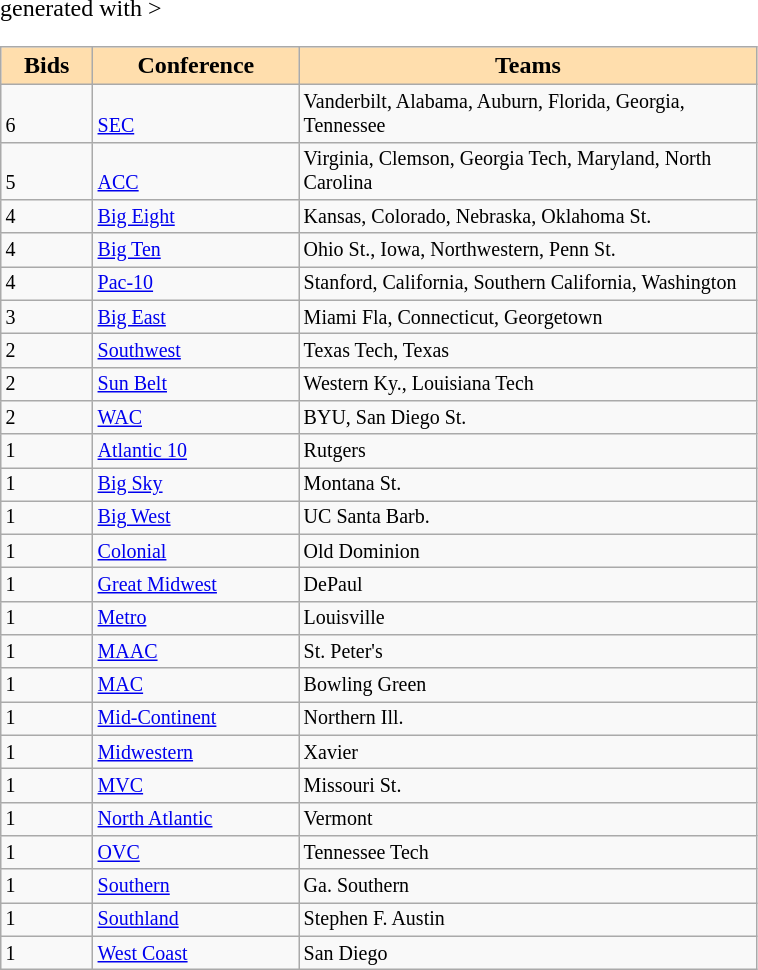<table class="wikitable" <hiddentext>generated with  >
<tr style="background-color:#FFDEAD" align="center"  valign="bottom">
<td width="54"  height="14"><strong>Bids</strong></td>
<td width="130"><strong>Conference</strong></td>
<td width="298"><strong>Teams</strong></td>
</tr>
<tr style="font-size:10pt"  valign="bottom">
<td height="14">6</td>
<td><a href='#'>SEC</a></td>
<td>Vanderbilt, Alabama, Auburn, Florida, Georgia, Tennessee</td>
</tr>
<tr style="font-size:10pt"  valign="bottom">
<td height="14">5</td>
<td><a href='#'>ACC</a></td>
<td>Virginia, Clemson, Georgia Tech, Maryland, North Carolina</td>
</tr>
<tr style="font-size:10pt"  valign="bottom">
<td height="14">4</td>
<td><a href='#'>Big Eight</a></td>
<td>Kansas, Colorado, Nebraska, Oklahoma St.</td>
</tr>
<tr style="font-size:10pt"  valign="bottom">
<td height="14">4</td>
<td><a href='#'>Big Ten</a></td>
<td>Ohio St., Iowa, Northwestern, Penn St.</td>
</tr>
<tr style="font-size:10pt"  valign="bottom">
<td height="14">4</td>
<td><a href='#'>Pac-10</a></td>
<td>Stanford, California, Southern California, Washington</td>
</tr>
<tr style="font-size:10pt"  valign="bottom">
<td height="14">3</td>
<td><a href='#'>Big East</a></td>
<td>Miami Fla, Connecticut, Georgetown</td>
</tr>
<tr style="font-size:10pt"  valign="bottom">
<td height="14">2</td>
<td><a href='#'>Southwest</a></td>
<td>Texas Tech, Texas</td>
</tr>
<tr style="font-size:10pt"  valign="bottom">
<td height="14">2</td>
<td><a href='#'>Sun Belt</a></td>
<td>Western Ky., Louisiana Tech</td>
</tr>
<tr style="font-size:10pt"  valign="bottom">
<td height="14">2</td>
<td><a href='#'>WAC</a></td>
<td>BYU, San Diego St.</td>
</tr>
<tr style="font-size:10pt"  valign="bottom">
<td height="14">1</td>
<td><a href='#'>Atlantic 10</a></td>
<td>Rutgers</td>
</tr>
<tr style="font-size:10pt"  valign="bottom">
<td height="14">1</td>
<td><a href='#'>Big Sky</a></td>
<td>Montana St.</td>
</tr>
<tr style="font-size:10pt"  valign="bottom">
<td height="14">1</td>
<td><a href='#'>Big West</a></td>
<td>UC  Santa Barb.</td>
</tr>
<tr style="font-size:10pt"  valign="bottom">
<td height="14">1</td>
<td><a href='#'>Colonial</a></td>
<td>Old  Dominion</td>
</tr>
<tr style="font-size:10pt"  valign="bottom">
<td height="14">1</td>
<td><a href='#'>Great Midwest</a></td>
<td>DePaul</td>
</tr>
<tr style="font-size:10pt"  valign="bottom">
<td height="14">1</td>
<td><a href='#'>Metro</a></td>
<td>Louisville</td>
</tr>
<tr style="font-size:10pt"  valign="bottom">
<td height="14">1</td>
<td><a href='#'>MAAC</a></td>
<td>St.  Peter's</td>
</tr>
<tr style="font-size:10pt"  valign="bottom">
<td height="14">1</td>
<td><a href='#'>MAC</a></td>
<td>Bowling Green</td>
</tr>
<tr style="font-size:10pt"  valign="bottom">
<td height="14">1</td>
<td><a href='#'>Mid-Continent</a></td>
<td>Northern Ill.</td>
</tr>
<tr style="font-size:10pt"  valign="bottom">
<td height="14">1</td>
<td><a href='#'>Midwestern</a></td>
<td>Xavier</td>
</tr>
<tr style="font-size:10pt"  valign="bottom">
<td height="14">1</td>
<td><a href='#'>MVC</a></td>
<td>Missouri St.</td>
</tr>
<tr style="font-size:10pt"  valign="bottom">
<td height="14">1</td>
<td><a href='#'>North Atlantic</a></td>
<td>Vermont</td>
</tr>
<tr style="font-size:10pt"  valign="bottom">
<td height="14">1</td>
<td><a href='#'>OVC</a></td>
<td>Tennessee Tech</td>
</tr>
<tr style="font-size:10pt"  valign="bottom">
<td height="14">1</td>
<td><a href='#'>Southern</a></td>
<td>Ga.  Southern</td>
</tr>
<tr style="font-size:10pt"  valign="bottom">
<td height="14">1</td>
<td><a href='#'>Southland</a></td>
<td>Stephen F. Austin</td>
</tr>
<tr style="font-size:10pt"  valign="bottom">
<td height="14">1</td>
<td><a href='#'>West Coast</a></td>
<td>San  Diego</td>
</tr>
</table>
